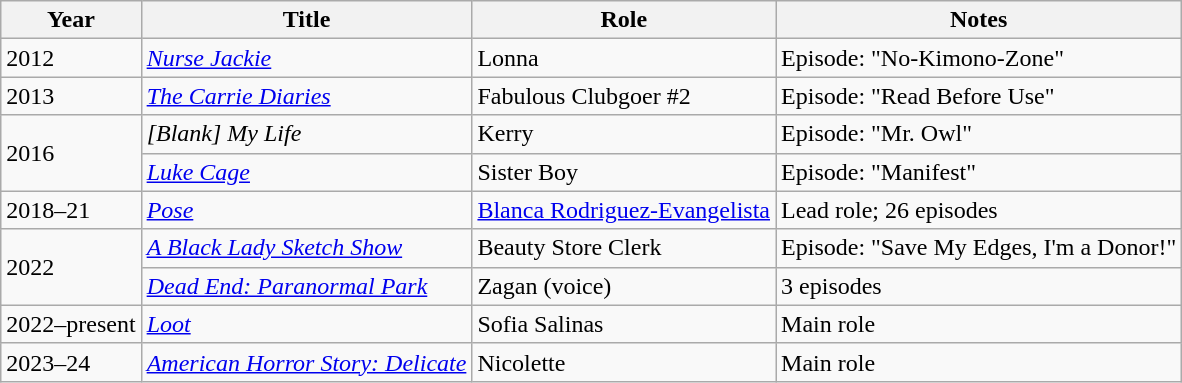<table class="wikitable sortable">
<tr>
<th>Year</th>
<th>Title</th>
<th>Role</th>
<th class="unsortable">Notes</th>
</tr>
<tr>
<td>2012</td>
<td><em><a href='#'>Nurse Jackie</a></em></td>
<td>Lonna</td>
<td>Episode: "No-Kimono-Zone"</td>
</tr>
<tr>
<td>2013</td>
<td><em><a href='#'>The Carrie Diaries</a></em></td>
<td>Fabulous Clubgoer #2</td>
<td>Episode: "Read Before Use"</td>
</tr>
<tr>
<td rowspan="2">2016</td>
<td><em>[Blank] My Life</em></td>
<td>Kerry</td>
<td>Episode: "Mr. Owl"</td>
</tr>
<tr>
<td><em><a href='#'>Luke Cage</a></em></td>
<td>Sister Boy</td>
<td>Episode: "Manifest"</td>
</tr>
<tr>
<td>2018–21</td>
<td><em><a href='#'>Pose</a></em></td>
<td><a href='#'>Blanca Rodriguez-Evangelista</a></td>
<td>Lead role; 26 episodes</td>
</tr>
<tr>
<td rowspan="2">2022</td>
<td><em><a href='#'>A Black Lady Sketch Show</a></em></td>
<td>Beauty Store Clerk</td>
<td>Episode: "Save My Edges, I'm a Donor!"</td>
</tr>
<tr>
<td><em><a href='#'>Dead End: Paranormal Park</a></em></td>
<td>Zagan (voice)</td>
<td>3 episodes</td>
</tr>
<tr>
<td>2022–present</td>
<td><em><a href='#'>Loot</a></em></td>
<td>Sofia Salinas</td>
<td>Main role</td>
</tr>
<tr>
<td>2023–24</td>
<td><em><a href='#'>American Horror Story: Delicate</a></em></td>
<td>Nicolette</td>
<td>Main role</td>
</tr>
</table>
